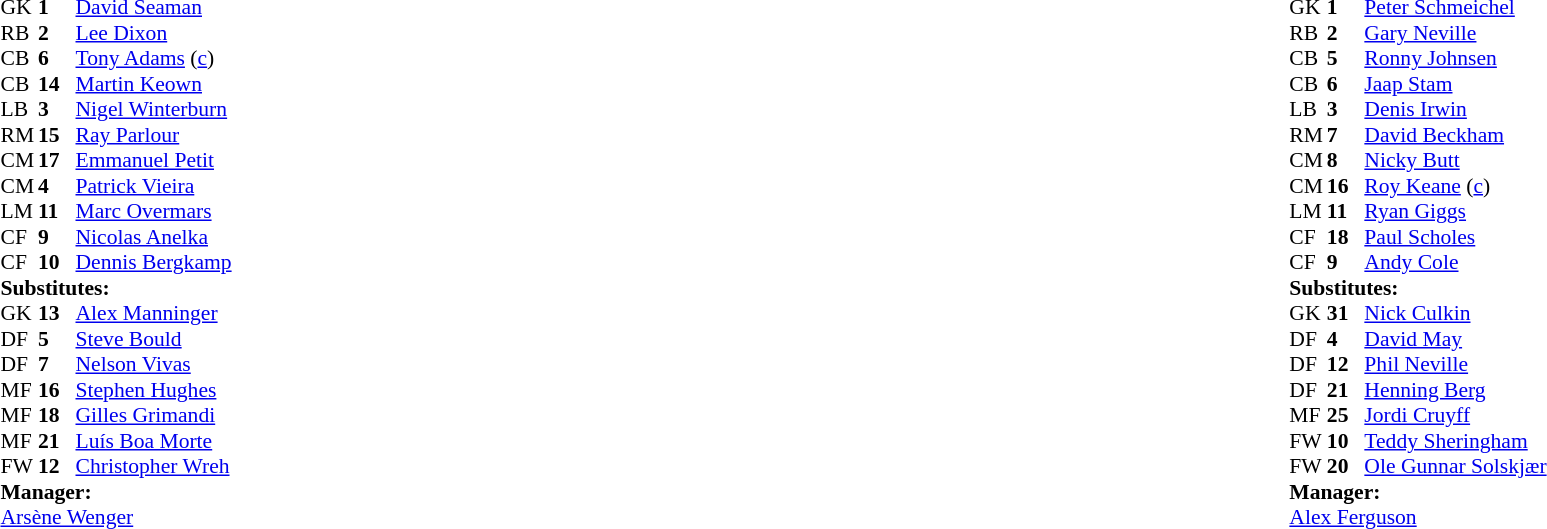<table width="100%">
<tr>
<td valign="top" width="40%"><br><table style="font-size:90%" cellspacing="0" cellpadding="0">
<tr>
<th width=25></th>
<th width=25></th>
</tr>
<tr>
<td>GK</td>
<td><strong>1</strong></td>
<td> <a href='#'>David Seaman</a></td>
</tr>
<tr>
<td>RB</td>
<td><strong>2</strong></td>
<td> <a href='#'>Lee Dixon</a></td>
<td></td>
</tr>
<tr>
<td>CB</td>
<td><strong>6</strong></td>
<td> <a href='#'>Tony Adams</a> (<a href='#'>c</a>)</td>
<td></td>
<td></td>
</tr>
<tr>
<td>CB</td>
<td><strong>14</strong></td>
<td> <a href='#'>Martin Keown</a></td>
<td></td>
</tr>
<tr>
<td>LB</td>
<td><strong>3</strong></td>
<td> <a href='#'>Nigel Winterburn</a></td>
</tr>
<tr>
<td>RM</td>
<td><strong>15</strong></td>
<td> <a href='#'>Ray Parlour</a></td>
</tr>
<tr>
<td>CM</td>
<td><strong>17</strong></td>
<td> <a href='#'>Emmanuel Petit</a></td>
<td></td>
<td></td>
</tr>
<tr>
<td>CM</td>
<td><strong>4</strong></td>
<td> <a href='#'>Patrick Vieira</a></td>
<td></td>
<td></td>
</tr>
<tr>
<td>LM</td>
<td><strong>11</strong></td>
<td> <a href='#'>Marc Overmars</a></td>
<td></td>
<td></td>
</tr>
<tr>
<td>CF</td>
<td><strong>9</strong></td>
<td> <a href='#'>Nicolas Anelka</a></td>
</tr>
<tr>
<td>CF</td>
<td><strong>10</strong></td>
<td> <a href='#'>Dennis Bergkamp</a></td>
<td></td>
<td></td>
</tr>
<tr>
<td colspan=4><strong>Substitutes:</strong></td>
</tr>
<tr>
<td>GK</td>
<td><strong>13</strong></td>
<td> <a href='#'>Alex Manninger</a></td>
</tr>
<tr>
<td>DF</td>
<td><strong>5</strong></td>
<td> <a href='#'>Steve Bould</a></td>
<td></td>
<td></td>
</tr>
<tr>
<td>DF</td>
<td><strong>7</strong></td>
<td> <a href='#'>Nelson Vivas</a></td>
</tr>
<tr>
<td>MF</td>
<td><strong>16</strong></td>
<td> <a href='#'>Stephen Hughes</a></td>
<td></td>
<td></td>
</tr>
<tr>
<td>MF</td>
<td><strong>18</strong></td>
<td> <a href='#'>Gilles Grimandi</a></td>
<td></td>
<td></td>
</tr>
<tr>
<td>MF</td>
<td><strong>21</strong></td>
<td> <a href='#'>Luís Boa Morte</a></td>
<td></td>
<td></td>
</tr>
<tr>
<td>FW</td>
<td><strong>12</strong></td>
<td> <a href='#'>Christopher Wreh</a></td>
<td></td>
<td></td>
</tr>
<tr>
<td colspan=4><strong>Manager:</strong></td>
</tr>
<tr>
<td colspan="4"> <a href='#'>Arsène Wenger</a></td>
</tr>
</table>
</td>
<td valign="top"></td>
<td valign="top" width="50%"><br><table style="font-size:90%;margin:auto" cellspacing="0" cellpadding="0">
<tr>
<th width=25></th>
<th width=25></th>
</tr>
<tr>
<td>GK</td>
<td><strong>1</strong></td>
<td> <a href='#'>Peter Schmeichel</a></td>
</tr>
<tr>
<td>RB</td>
<td><strong>2</strong></td>
<td> <a href='#'>Gary Neville</a></td>
<td></td>
</tr>
<tr>
<td>CB</td>
<td><strong>5</strong></td>
<td> <a href='#'>Ronny Johnsen</a></td>
</tr>
<tr>
<td>CB</td>
<td><strong>6</strong></td>
<td> <a href='#'>Jaap Stam</a></td>
</tr>
<tr>
<td>LB</td>
<td><strong>3</strong></td>
<td> <a href='#'>Denis Irwin</a></td>
<td></td>
</tr>
<tr>
<td>RM</td>
<td><strong>7</strong></td>
<td> <a href='#'>David Beckham</a></td>
</tr>
<tr>
<td>CM</td>
<td><strong>8</strong></td>
<td> <a href='#'>Nicky Butt</a></td>
<td></td>
<td></td>
</tr>
<tr>
<td>CM</td>
<td><strong>16</strong></td>
<td> <a href='#'>Roy Keane</a> (<a href='#'>c</a>)</td>
<td></td>
<td></td>
</tr>
<tr>
<td>LM</td>
<td><strong>11</strong></td>
<td> <a href='#'>Ryan Giggs</a></td>
<td></td>
<td></td>
</tr>
<tr>
<td>CF</td>
<td><strong>18</strong></td>
<td> <a href='#'>Paul Scholes</a></td>
<td></td>
<td></td>
</tr>
<tr>
<td>CF</td>
<td><strong>9</strong></td>
<td> <a href='#'>Andy Cole</a></td>
<td></td>
<td></td>
</tr>
<tr>
<td colspan=4><strong>Substitutes:</strong></td>
</tr>
<tr>
<td>GK</td>
<td><strong>31</strong></td>
<td> <a href='#'>Nick Culkin</a></td>
</tr>
<tr>
<td>DF</td>
<td><strong>4</strong></td>
<td> <a href='#'>David May</a></td>
</tr>
<tr>
<td>DF</td>
<td><strong>12</strong></td>
<td> <a href='#'>Phil Neville</a></td>
<td></td>
<td></td>
</tr>
<tr>
<td>DF</td>
<td><strong>21</strong></td>
<td> <a href='#'>Henning Berg</a></td>
<td></td>
<td></td>
</tr>
<tr>
<td>MF</td>
<td><strong>25</strong></td>
<td> <a href='#'>Jordi Cruyff</a></td>
<td></td>
<td></td>
</tr>
<tr>
<td>FW</td>
<td><strong>10</strong></td>
<td> <a href='#'>Teddy Sheringham</a></td>
<td></td>
<td></td>
</tr>
<tr>
<td>FW</td>
<td><strong>20</strong></td>
<td> <a href='#'>Ole Gunnar Solskjær</a></td>
<td></td>
<td></td>
</tr>
<tr>
<td colspan=4><strong>Manager:</strong></td>
</tr>
<tr>
<td colspan="4"> <a href='#'>Alex Ferguson</a></td>
</tr>
</table>
</td>
</tr>
</table>
